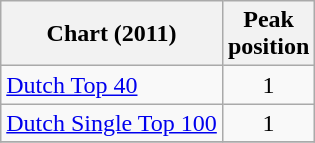<table class="wikitable sortable">
<tr>
<th>Chart (2011)</th>
<th>Peak<br>position</th>
</tr>
<tr>
<td><a href='#'>Dutch Top 40</a></td>
<td align="center">1</td>
</tr>
<tr>
<td><a href='#'>Dutch Single Top 100</a></td>
<td align="center">1</td>
</tr>
<tr>
</tr>
</table>
